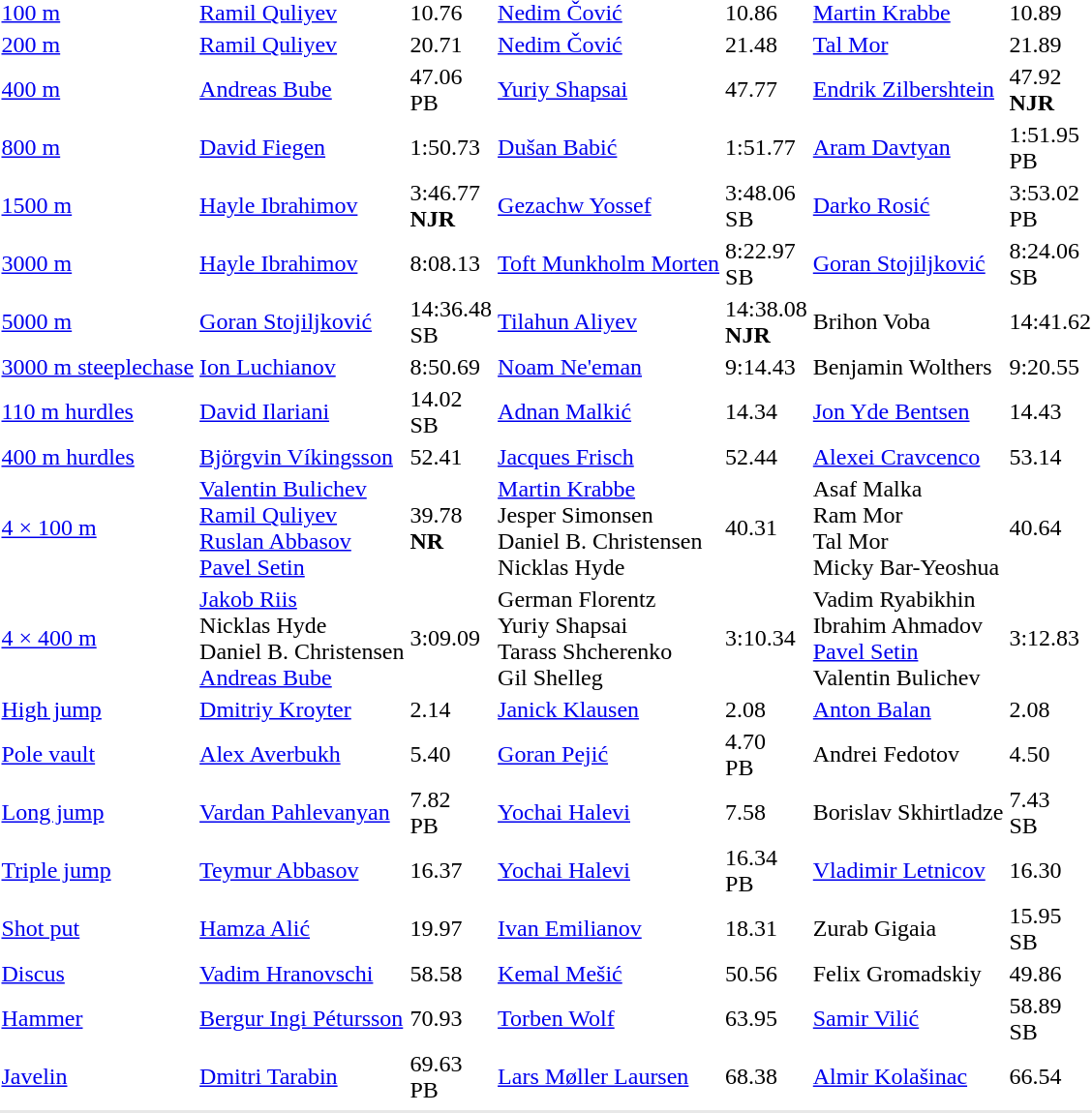<table>
<tr>
<td><a href='#'>100 m</a></td>
<td><a href='#'>Ramil Quliyev</a> <br></td>
<td>10.76</td>
<td><a href='#'>Nedim Čović</a> <br></td>
<td>10.86</td>
<td><a href='#'>Martin Krabbe</a> <br></td>
<td>10.89</td>
</tr>
<tr>
<td><a href='#'>200 m</a></td>
<td><a href='#'>Ramil Quliyev</a> <br></td>
<td>20.71</td>
<td><a href='#'>Nedim Čović</a> <br></td>
<td>21.48</td>
<td><a href='#'>Tal Mor</a> <br></td>
<td>21.89</td>
</tr>
<tr>
<td><a href='#'>400 m</a></td>
<td><a href='#'>Andreas Bube</a> <br></td>
<td>47.06<br>PB</td>
<td><a href='#'>Yuriy Shapsai</a> <br></td>
<td>47.77</td>
<td><a href='#'>Endrik Zilbershtein</a> <br></td>
<td>47.92<br><strong>NJR</strong></td>
</tr>
<tr>
<td><a href='#'>800 m</a></td>
<td><a href='#'>David Fiegen</a> <br></td>
<td>1:50.73</td>
<td><a href='#'>Dušan Babić</a> <br></td>
<td>1:51.77</td>
<td><a href='#'>Aram Davtyan</a> <br></td>
<td>1:51.95<br>PB</td>
</tr>
<tr>
<td><a href='#'>1500 m</a></td>
<td><a href='#'>Hayle Ibrahimov</a> <br></td>
<td>3:46.77<br><strong>NJR</strong></td>
<td><a href='#'>Gezachw Yossef</a> <br></td>
<td>3:48.06<br>SB</td>
<td><a href='#'>Darko Rosić</a> <br></td>
<td>3:53.02<br>PB</td>
</tr>
<tr>
<td><a href='#'>3000 m</a></td>
<td><a href='#'>Hayle Ibrahimov</a> <br></td>
<td>8:08.13</td>
<td><a href='#'>Toft Munkholm Morten</a> <br></td>
<td>8:22.97<br>SB</td>
<td><a href='#'>Goran Stojiljković</a> <br></td>
<td>8:24.06<br>SB</td>
</tr>
<tr>
<td><a href='#'>5000 m</a></td>
<td><a href='#'>Goran Stojiljković</a><br></td>
<td>14:36.48<br>SB</td>
<td><a href='#'>Tilahun Aliyev</a> <br></td>
<td>14:38.08<br><strong>NJR</strong></td>
<td>Brihon Voba <br></td>
<td>14:41.62</td>
</tr>
<tr>
<td><a href='#'>3000 m steeplechase</a></td>
<td><a href='#'>Ion Luchianov</a><br></td>
<td>8:50.69</td>
<td><a href='#'>Noam Ne'eman</a> <br></td>
<td>9:14.43</td>
<td>Benjamin Wolthers<br></td>
<td>9:20.55</td>
</tr>
<tr>
<td><a href='#'>110 m hurdles</a></td>
<td><a href='#'>David Ilariani</a> <br></td>
<td>14.02<br>SB</td>
<td><a href='#'>Adnan Malkić</a> <br></td>
<td>14.34</td>
<td><a href='#'>Jon Yde Bentsen</a> <br></td>
<td>14.43</td>
</tr>
<tr>
<td><a href='#'>400 m hurdles</a></td>
<td><a href='#'>Björgvin Víkingsson</a> <br></td>
<td>52.41</td>
<td><a href='#'>Jacques Frisch</a> <br></td>
<td>52.44</td>
<td><a href='#'>Alexei Cravcenco</a> <br></td>
<td>53.14</td>
</tr>
<tr>
<td><a href='#'>4 × 100 m</a></td>
<td><a href='#'>Valentin Bulichev</a><br><a href='#'>Ramil Quliyev</a><br><a href='#'>Ruslan Abbasov</a><br><a href='#'>Pavel Setin</a> <br></td>
<td>39.78<br><strong>NR</strong></td>
<td><a href='#'>Martin Krabbe</a><br>Jesper Simonsen<br>Daniel B. Christensen<br>Nicklas Hyde <br></td>
<td>40.31</td>
<td>Asaf Malka<br>Ram Mor<br>Tal Mor<br>Micky Bar-Yeoshua<br></td>
<td>40.64</td>
</tr>
<tr>
<td><a href='#'>4 × 400 m</a></td>
<td><a href='#'>Jakob Riis</a><br>Nicklas Hyde<br>Daniel B. Christensen<br><a href='#'>Andreas Bube</a><br></td>
<td>3:09.09</td>
<td>German Florentz<br>Yuriy Shapsai<br>Tarass Shcherenko<br>Gil Shelleg<br></td>
<td>3:10.34<br><strong></strong></td>
<td>Vadim Ryabikhin<br>Ibrahim Ahmadov<br><a href='#'>Pavel Setin</a><br>Valentin Bulichev<br></td>
<td>3:12.83</td>
</tr>
<tr>
<td><a href='#'>High jump</a></td>
<td><a href='#'>Dmitriy Kroyter</a> <br></td>
<td>2.14</td>
<td><a href='#'>Janick Klausen</a> <br></td>
<td>2.08</td>
<td><a href='#'>Anton Balan</a> <br></td>
<td>2.08</td>
</tr>
<tr>
<td><a href='#'>Pole vault</a></td>
<td><a href='#'>Alex Averbukh</a> <br></td>
<td>5.40</td>
<td><a href='#'>Goran Pejić</a> <br></td>
<td>4.70<br>PB</td>
<td>Andrei Fedotov <br></td>
<td>4.50</td>
</tr>
<tr>
<td><a href='#'>Long jump</a></td>
<td><a href='#'>Vardan Pahlevanyan</a> <br></td>
<td>7.82<br>PB</td>
<td><a href='#'>Yochai Halevi</a> <br></td>
<td>7.58</td>
<td>Borislav Skhirtladze <br></td>
<td>7.43<br>SB</td>
</tr>
<tr>
<td><a href='#'>Triple jump</a></td>
<td><a href='#'>Teymur Abbasov</a> <br></td>
<td>16.37</td>
<td><a href='#'>Yochai Halevi</a> <br></td>
<td>16.34<br>PB</td>
<td><a href='#'>Vladimir Letnicov</a> <br></td>
<td>16.30</td>
</tr>
<tr>
<td><a href='#'>Shot put</a></td>
<td><a href='#'>Hamza Alić</a> <br></td>
<td>19.97</td>
<td><a href='#'>Ivan Emilianov</a> <br></td>
<td>18.31</td>
<td>Zurab Gigaia <br></td>
<td>15.95<br>SB</td>
</tr>
<tr>
<td><a href='#'>Discus</a></td>
<td><a href='#'>Vadim Hranovschi</a> <br></td>
<td>58.58</td>
<td><a href='#'>Kemal Mešić</a> <br></td>
<td>50.56</td>
<td>Felix Gromadskiy <br></td>
<td>49.86</td>
</tr>
<tr>
<td><a href='#'>Hammer</a></td>
<td><a href='#'>Bergur Ingi Pétursson</a> <br></td>
<td>70.93</td>
<td><a href='#'>Torben Wolf</a> <br></td>
<td>63.95</td>
<td><a href='#'>Samir Vilić</a> <br></td>
<td>58.89<br>SB</td>
</tr>
<tr>
<td><a href='#'>Javelin</a></td>
<td><a href='#'>Dmitri Tarabin</a> <br></td>
<td>69.63<br>PB</td>
<td><a href='#'>Lars Møller Laursen</a> <br></td>
<td>68.38</td>
<td><a href='#'>Almir Kolašinac</a> <br></td>
<td>66.54</td>
</tr>
<tr>
</tr>
<tr bgcolor= e8e8e8>
<td colspan=7></td>
</tr>
</table>
